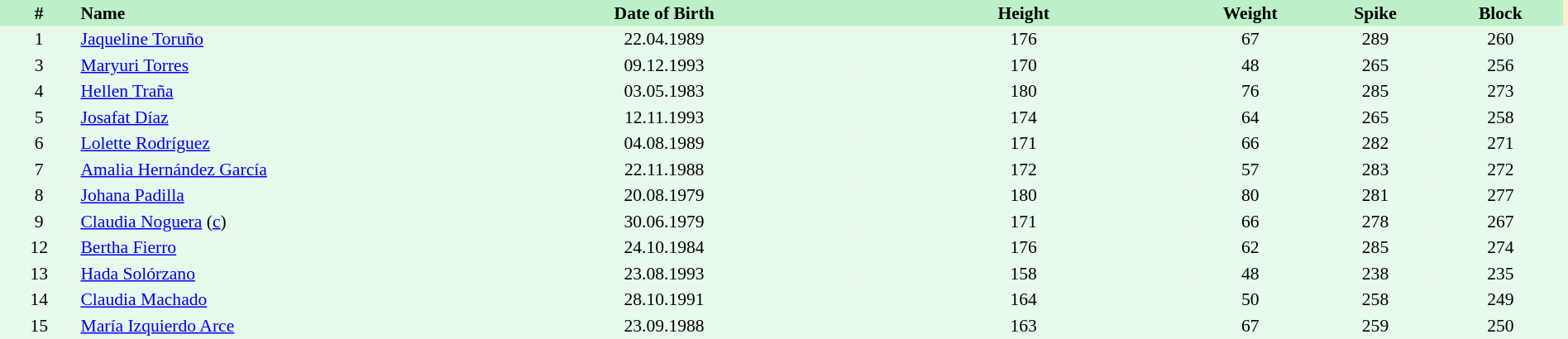<table border=0 cellpadding=2 cellspacing=0  |- bgcolor=#FFECCE style="text-align:center; font-size:90%;" width=100%>
<tr bgcolor=#BBF0C9>
<th width=5%>#</th>
<th width=25% align=left>Name</th>
<th width=25%>Date of Birth</th>
<th width=21%>Height</th>
<th width=8%>Weight</th>
<th width=8%>Spike</th>
<th width=8%>Block</th>
</tr>
<tr bgcolor=#E7FAEC>
<td>1</td>
<td align=left><a href='#'>Jaqueline Toruño</a></td>
<td>22.04.1989</td>
<td>176</td>
<td>67</td>
<td>289</td>
<td>260</td>
<td></td>
</tr>
<tr bgcolor=#E7FAEC>
<td>3</td>
<td align=left><a href='#'>Maryuri Torres</a></td>
<td>09.12.1993</td>
<td>170</td>
<td>48</td>
<td>265</td>
<td>256</td>
<td></td>
</tr>
<tr bgcolor=#E7FAEC>
<td>4</td>
<td align=left><a href='#'>Hellen Traña</a></td>
<td>03.05.1983</td>
<td>180</td>
<td>76</td>
<td>285</td>
<td>273</td>
<td></td>
</tr>
<tr bgcolor=#E7FAEC>
<td>5</td>
<td align=left><a href='#'>Josafat Díaz</a></td>
<td>12.11.1993</td>
<td>174</td>
<td>64</td>
<td>265</td>
<td>258</td>
<td></td>
</tr>
<tr bgcolor=#E7FAEC>
<td>6</td>
<td align=left><a href='#'>Lolette Rodríguez</a></td>
<td>04.08.1989</td>
<td>171</td>
<td>66</td>
<td>282</td>
<td>271</td>
<td></td>
</tr>
<tr bgcolor=#E7FAEC>
<td>7</td>
<td align=left><a href='#'>Amalia Hernández García</a></td>
<td>22.11.1988</td>
<td>172</td>
<td>57</td>
<td>283</td>
<td>272</td>
<td></td>
</tr>
<tr bgcolor=#E7FAEC>
<td>8</td>
<td align=left><a href='#'>Johana Padilla</a></td>
<td>20.08.1979</td>
<td>180</td>
<td>80</td>
<td>281</td>
<td>277</td>
<td></td>
</tr>
<tr bgcolor=#E7FAEC>
<td>9</td>
<td align=left><a href='#'>Claudia Noguera</a> (<a href='#'>c</a>)</td>
<td>30.06.1979</td>
<td>171</td>
<td>66</td>
<td>278</td>
<td>267</td>
<td></td>
</tr>
<tr bgcolor=#E7FAEC>
<td>12</td>
<td align=left><a href='#'>Bertha Fierro</a></td>
<td>24.10.1984</td>
<td>176</td>
<td>62</td>
<td>285</td>
<td>274</td>
<td></td>
</tr>
<tr bgcolor=#E7FAEC>
<td>13</td>
<td align=left><a href='#'>Hada Solórzano</a></td>
<td>23.08.1993</td>
<td>158</td>
<td>48</td>
<td>238</td>
<td>235</td>
<td></td>
</tr>
<tr bgcolor=#E7FAEC>
<td>14</td>
<td align=left><a href='#'>Claudia Machado</a></td>
<td>28.10.1991</td>
<td>164</td>
<td>50</td>
<td>258</td>
<td>249</td>
<td></td>
</tr>
<tr bgcolor=#E7FAEC>
<td>15</td>
<td align=left><a href='#'>María Izquierdo Arce</a></td>
<td>23.09.1988</td>
<td>163</td>
<td>67</td>
<td>259</td>
<td>250</td>
<td></td>
</tr>
</table>
